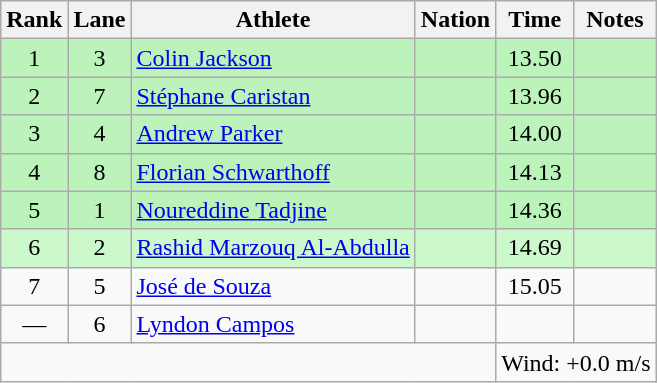<table class="wikitable sortable" style="text-align:center">
<tr>
<th>Rank</th>
<th>Lane</th>
<th>Athlete</th>
<th>Nation</th>
<th>Time</th>
<th>Notes</th>
</tr>
<tr bgcolor=bbf3bb>
<td>1</td>
<td>3</td>
<td align="left"><a href='#'>Colin Jackson</a></td>
<td align=left></td>
<td>13.50</td>
<td></td>
</tr>
<tr bgcolor=bbf3bb>
<td>2</td>
<td>7</td>
<td align="left"><a href='#'>Stéphane Caristan</a></td>
<td align=left></td>
<td>13.96</td>
<td></td>
</tr>
<tr bgcolor=bbf3bb>
<td>3</td>
<td>4</td>
<td align="left"><a href='#'>Andrew Parker</a></td>
<td align=left></td>
<td>14.00</td>
<td></td>
</tr>
<tr bgcolor=bbf3bb>
<td>4</td>
<td>8</td>
<td align="left"><a href='#'>Florian Schwarthoff</a></td>
<td align=left></td>
<td>14.13</td>
<td></td>
</tr>
<tr bgcolor=bbf3bb>
<td>5</td>
<td>1</td>
<td align="left"><a href='#'>Noureddine Tadjine</a></td>
<td align=left></td>
<td>14.36</td>
<td></td>
</tr>
<tr bgcolor=ccf9cc>
<td>6</td>
<td>2</td>
<td align="left"><a href='#'>Rashid Marzouq Al-Abdulla</a></td>
<td align=left></td>
<td>14.69</td>
<td></td>
</tr>
<tr>
<td>7</td>
<td>5</td>
<td align="left"><a href='#'>José de Souza</a></td>
<td align=left></td>
<td>15.05</td>
<td></td>
</tr>
<tr>
<td data-sort-value=8>—</td>
<td>6</td>
<td align="left"><a href='#'>Lyndon Campos</a></td>
<td align=left></td>
<td data-sort-value=99.99></td>
<td></td>
</tr>
<tr class="sortbottom">
<td colspan=4></td>
<td colspan="2" style="text-align:left;">Wind: +0.0 m/s</td>
</tr>
</table>
